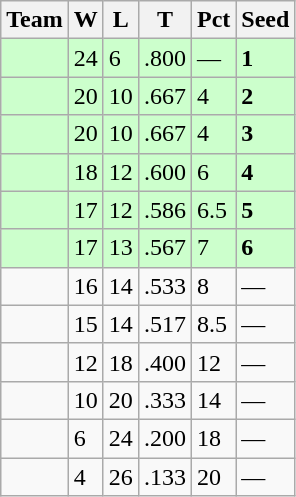<table class=wikitable>
<tr>
<th>Team</th>
<th>W</th>
<th>L</th>
<th>T</th>
<th>Pct</th>
<th>Seed</th>
</tr>
<tr bgcolor="#ccffcc">
<td></td>
<td>24</td>
<td>6</td>
<td>.800</td>
<td>—</td>
<td><strong>1</strong></td>
</tr>
<tr bgcolor="#ccffcc">
<td></td>
<td>20</td>
<td>10</td>
<td>.667</td>
<td>4</td>
<td><strong>2</strong></td>
</tr>
<tr bgcolor="#ccffcc">
<td></td>
<td>20</td>
<td>10</td>
<td>.667</td>
<td>4</td>
<td><strong>3</strong></td>
</tr>
<tr bgcolor="#ccffcc">
<td></td>
<td>18</td>
<td>12</td>
<td>.600</td>
<td>6</td>
<td><strong>4</strong></td>
</tr>
<tr bgcolor="#ccffcc">
<td></td>
<td>17</td>
<td>12</td>
<td>.586</td>
<td>6.5</td>
<td><strong>5</strong></td>
</tr>
<tr bgcolor="#ccffcc">
<td></td>
<td>17</td>
<td>13</td>
<td>.567</td>
<td>7</td>
<td><strong>6</strong></td>
</tr>
<tr>
<td></td>
<td>16</td>
<td>14</td>
<td>.533</td>
<td>8</td>
<td>—</td>
</tr>
<tr>
<td></td>
<td>15</td>
<td>14</td>
<td>.517</td>
<td>8.5</td>
<td>—</td>
</tr>
<tr>
<td></td>
<td>12</td>
<td>18</td>
<td>.400</td>
<td>12</td>
<td>—</td>
</tr>
<tr>
<td></td>
<td>10</td>
<td>20</td>
<td>.333</td>
<td>14</td>
<td>—</td>
</tr>
<tr>
<td></td>
<td>6</td>
<td>24</td>
<td>.200</td>
<td>18</td>
<td>—</td>
</tr>
<tr>
<td></td>
<td>4</td>
<td>26</td>
<td>.133</td>
<td>20</td>
<td>—</td>
</tr>
</table>
